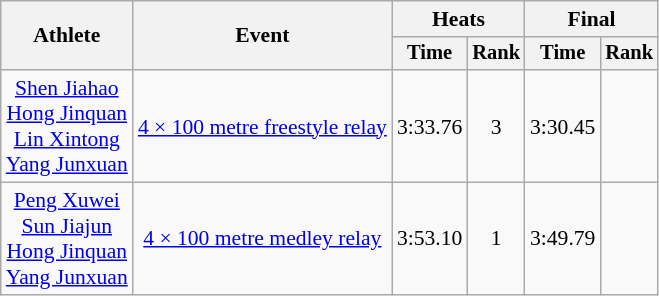<table class=wikitable style="text-align:center;font-size:90%">
<tr>
<th rowspan=2>Athlete</th>
<th rowspan=2>Event</th>
<th colspan=2>Heats</th>
<th colspan=2>Final</th>
</tr>
<tr style="font-size:95%">
<th>Time</th>
<th>Rank</th>
<th>Time</th>
<th>Rank</th>
</tr>
<tr>
<td><a href='#'>Shen Jiahao</a> <br><a href='#'>Hong Jinquan</a> <br><a href='#'>Lin Xintong</a> <br><a href='#'>Yang Junxuan</a></td>
<td><a href='#'>4 × 100 metre freestyle relay</a></td>
<td>3:33.76</td>
<td>3</td>
<td>3:30.45</td>
<td></td>
</tr>
<tr>
<td><a href='#'>Peng Xuwei</a> <br><a href='#'>Sun Jiajun</a> <br><a href='#'>Hong Jinquan</a> <br><a href='#'>Yang Junxuan</a></td>
<td><a href='#'>4 × 100 metre medley relay</a></td>
<td>3:53.10</td>
<td>1</td>
<td>3:49.79</td>
<td></td>
</tr>
</table>
